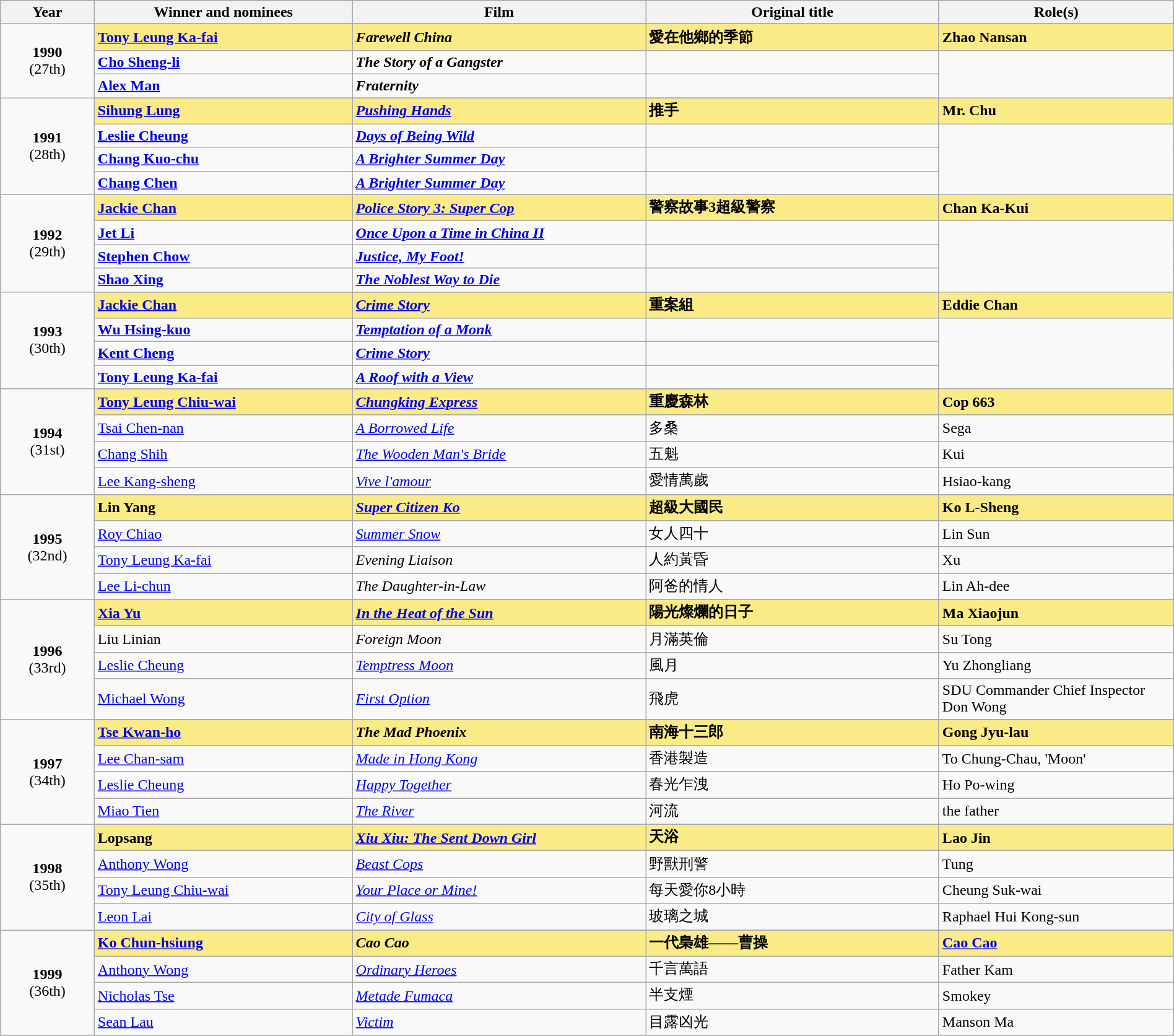<table class="wikitable" style="width:100%">
<tr style="background:#bebebe;">
<th style="width:8%;">Year</th>
<th style="width:22%;">Winner and nominees</th>
<th style="width:25%;">Film</th>
<th style="width:25%;">Original title</th>
<th style="width:20%;">Role(s)</th>
</tr>
<tr>
<td rowspan="4" style="text-align:center"><strong>1990</strong><br>(27th)</td>
</tr>
<tr style="background:#FAEB86">
<td><strong><a href='#'>Tony Leung Ka-fai</a></strong></td>
<td><strong><em>Farewell China</em></strong></td>
<td><strong>愛在他鄉的季節</strong></td>
<td><strong>Zhao Nansan</strong></td>
</tr>
<tr>
<td><strong><a href='#'>Cho Sheng-li</a></strong></td>
<td><strong><em>The Story of a Gangster</em></strong></td>
<td></td>
</tr>
<tr>
<td><strong><a href='#'>Alex Man</a></strong></td>
<td><strong><em>Fraternity</em></strong></td>
<td></td>
</tr>
<tr>
<td rowspan="5" style="text-align:center"><strong>1991</strong><br>(28th)</td>
</tr>
<tr style="background:#FAEB86">
<td><strong><a href='#'>Sihung Lung</a></strong></td>
<td><strong><em><a href='#'>Pushing Hands</a></em></strong></td>
<td><strong>推手</strong></td>
<td><strong>Mr. Chu</strong></td>
</tr>
<tr>
<td><strong><a href='#'>Leslie Cheung</a></strong></td>
<td><strong><em><a href='#'>Days of Being Wild</a></em></strong></td>
<td></td>
</tr>
<tr>
<td><strong><a href='#'>Chang Kuo-chu</a></strong></td>
<td><strong><em><a href='#'>A Brighter Summer Day</a></em></strong></td>
<td></td>
</tr>
<tr>
<td><strong><a href='#'>Chang Chen</a></strong></td>
<td><strong><em><a href='#'>A Brighter Summer Day</a></em></strong></td>
<td></td>
</tr>
<tr>
<td rowspan="5" style="text-align:center"><strong>1992</strong><br>(29th)</td>
</tr>
<tr style="background:#FAEB86">
<td><strong><a href='#'>Jackie Chan</a></strong></td>
<td><strong><em><a href='#'>Police Story 3: Super Cop</a></em></strong></td>
<td><strong>警察故事3超級警察</strong></td>
<td><strong>Chan Ka-Kui</strong></td>
</tr>
<tr>
<td><strong><a href='#'>Jet Li</a></strong></td>
<td><strong><em><a href='#'>Once Upon a Time in China II</a></em></strong></td>
<td></td>
</tr>
<tr>
<td><strong><a href='#'>Stephen Chow</a></strong></td>
<td><strong><em><a href='#'>Justice, My Foot!</a></em></strong></td>
<td></td>
</tr>
<tr>
<td><strong><a href='#'>Shao Xing</a></strong></td>
<td><strong><em><a href='#'>The Noblest Way to Die</a></em></strong></td>
<td></td>
</tr>
<tr>
<td rowspan="5" style="text-align:center"><strong>1993</strong><br>(30th)</td>
</tr>
<tr style="background:#FAEB86">
<td><strong><a href='#'>Jackie Chan</a></strong></td>
<td><strong><em><a href='#'>Crime Story</a></em></strong></td>
<td><strong>重案組</strong></td>
<td><strong>Eddie Chan</strong></td>
</tr>
<tr>
<td><strong><a href='#'>Wu Hsing-kuo</a></strong></td>
<td><strong><em><a href='#'>Temptation of a Monk</a></em></strong></td>
<td></td>
</tr>
<tr>
<td><strong><a href='#'>Kent Cheng</a></strong></td>
<td><strong><em><a href='#'>Crime Story</a></em></strong></td>
<td></td>
</tr>
<tr>
<td><strong><a href='#'>Tony Leung Ka-fai</a></strong></td>
<td><strong><em><a href='#'>A Roof with a View</a></em></strong></td>
<td></td>
</tr>
<tr>
<td rowspan="5" style="text-align:center"><strong>1994</strong><br>(31st)</td>
</tr>
<tr style="background:#FAEB86">
<td><strong><a href='#'>Tony Leung Chiu-wai</a></strong></td>
<td><strong><em><a href='#'>Chungking Express</a></em></strong></td>
<td><strong>重慶森林</strong></td>
<td><strong>Cop 663</strong></td>
</tr>
<tr>
<td><a href='#'>Tsai Chen-nan</a></td>
<td><em><a href='#'>A Borrowed Life</a></em></td>
<td>多桑</td>
<td>Sega</td>
</tr>
<tr>
<td><a href='#'>Chang Shih</a></td>
<td><em><a href='#'>The Wooden Man's Bride</a></em></td>
<td>五魁</td>
<td>Kui</td>
</tr>
<tr>
<td><a href='#'>Lee Kang-sheng</a></td>
<td><em><a href='#'>Vive l'amour</a></em></td>
<td>愛情萬歲</td>
<td>Hsiao-kang</td>
</tr>
<tr>
<td rowspan="5" style="text-align:center"><strong>1995</strong><br>(32nd)</td>
</tr>
<tr style="background:#FAEB86">
<td><strong>Lin Yang</strong></td>
<td><strong><em><a href='#'>Super Citizen Ko</a></em></strong></td>
<td><strong>超級大國民</strong></td>
<td><strong>Ko L-Sheng</strong></td>
</tr>
<tr>
<td><a href='#'>Roy Chiao</a></td>
<td><em><a href='#'>Summer Snow</a></em></td>
<td>女人四十</td>
<td>Lin Sun</td>
</tr>
<tr>
<td><a href='#'>Tony Leung Ka-fai</a></td>
<td><em>Evening Liaison</em></td>
<td>人約黃昏</td>
<td>Xu</td>
</tr>
<tr>
<td><a href='#'>Lee Li-chun</a></td>
<td><em>The Daughter-in-Law</em></td>
<td>阿爸的情人</td>
<td>Lin Ah-dee</td>
</tr>
<tr>
<td rowspan="5" style="text-align:center"><strong>1996</strong><br>(33rd)</td>
</tr>
<tr style="background:#FAEB86">
<td><strong><a href='#'>Xia Yu</a></strong></td>
<td><strong><em><a href='#'>In the Heat of the Sun</a></em></strong></td>
<td><strong>陽光燦爛的日子</strong></td>
<td><strong>Ma Xiaojun</strong></td>
</tr>
<tr>
<td>Liu Linian</td>
<td><em>Foreign Moon</em></td>
<td>月滿英倫</td>
<td>Su Tong</td>
</tr>
<tr>
<td><a href='#'>Leslie Cheung</a></td>
<td><em><a href='#'>Temptress Moon</a></em></td>
<td>風月</td>
<td>Yu Zhongliang</td>
</tr>
<tr>
<td><a href='#'>Michael Wong</a></td>
<td><em><a href='#'>First Option</a></em></td>
<td>飛虎</td>
<td>SDU Commander Chief Inspector Don Wong</td>
</tr>
<tr>
<td rowspan="5" style="text-align:center"><strong>1997</strong><br>(34th)</td>
</tr>
<tr style="background:#FAEB86">
<td><strong><a href='#'>Tse Kwan-ho</a></strong></td>
<td><strong><em>The Mad Phoenix</em></strong></td>
<td><strong>南海十三郎</strong></td>
<td><strong>Gong Jyu-lau</strong></td>
</tr>
<tr>
<td><a href='#'>Lee Chan-sam</a></td>
<td><em><a href='#'>Made in Hong Kong</a></em></td>
<td>香港製造</td>
<td>To Chung-Chau, 'Moon'</td>
</tr>
<tr>
<td><a href='#'>Leslie Cheung</a></td>
<td><em><a href='#'>Happy Together</a></em></td>
<td>春光乍洩</td>
<td>Ho Po-wing</td>
</tr>
<tr>
<td><a href='#'>Miao Tien</a></td>
<td><em><a href='#'>The River</a></em></td>
<td>河流</td>
<td>the father</td>
</tr>
<tr>
<td rowspan="5" style="text-align:center"><strong>1998</strong><br>(35th)</td>
</tr>
<tr style="background:#FAEB86">
<td><strong>Lopsang</strong></td>
<td><strong><em><a href='#'>Xiu Xiu: The Sent Down Girl</a></em></strong></td>
<td><strong>天浴</strong></td>
<td><strong>Lao Jin</strong></td>
</tr>
<tr>
<td><a href='#'>Anthony Wong</a></td>
<td><em><a href='#'>Beast Cops</a></em></td>
<td>野獸刑警</td>
<td>Tung</td>
</tr>
<tr>
<td><a href='#'>Tony Leung Chiu-wai</a></td>
<td><em><a href='#'>Your Place or Mine!</a></em></td>
<td>每天愛你8小時</td>
<td>Cheung Suk-wai</td>
</tr>
<tr>
<td><a href='#'>Leon Lai</a></td>
<td><em><a href='#'>City of Glass</a></em></td>
<td>玻璃之城</td>
<td>Raphael Hui Kong-sun</td>
</tr>
<tr>
<td rowspan="5" style="text-align:center"><strong>1999</strong><br>(36th)</td>
</tr>
<tr style="background:#FAEB86">
<td><strong><a href='#'>Ko Chun-hsiung</a></strong></td>
<td><strong><em>Cao Cao</em></strong></td>
<td><strong>一代梟雄——曹操</strong></td>
<td><strong><a href='#'>Cao Cao</a></strong></td>
</tr>
<tr>
<td><a href='#'>Anthony Wong</a></td>
<td><em><a href='#'>Ordinary Heroes</a></em></td>
<td>千言萬語</td>
<td>Father Kam</td>
</tr>
<tr>
<td><a href='#'>Nicholas Tse</a></td>
<td><em><a href='#'>Metade Fumaca</a></em></td>
<td>半支煙</td>
<td>Smokey</td>
</tr>
<tr>
<td><a href='#'>Sean Lau</a></td>
<td><em><a href='#'>Victim</a></em></td>
<td>目露凶光</td>
<td>Manson Ma</td>
</tr>
<tr>
</tr>
</table>
